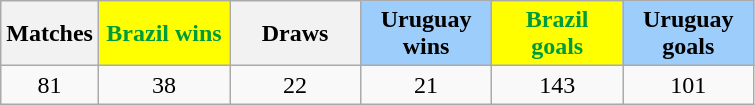<table class="wikitable" style="text-align:center">
<tr>
<th width="50px">Matches</th>
<th width="80px"; style="color:#009B3A; background-color:#FFFF00;">Brazil wins</th>
<th width="80px">Draws</th>
<th width="80px"; style="color:#000000; background-color:#9DCDFB">Uruguay wins</th>
<th width="80px"; style="color:#009B3A; background-color:#FFFF00;">Brazil goals</th>
<th width="80px"; style="color:#000000; background-color:#9DCDFB">Uruguay goals</th>
</tr>
<tr>
<td>81</td>
<td>38</td>
<td>22</td>
<td>21</td>
<td>143</td>
<td>101</td>
</tr>
</table>
